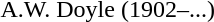<table>
<tr>
<td>A.W. Doyle (1902–...)</td>
</tr>
</table>
